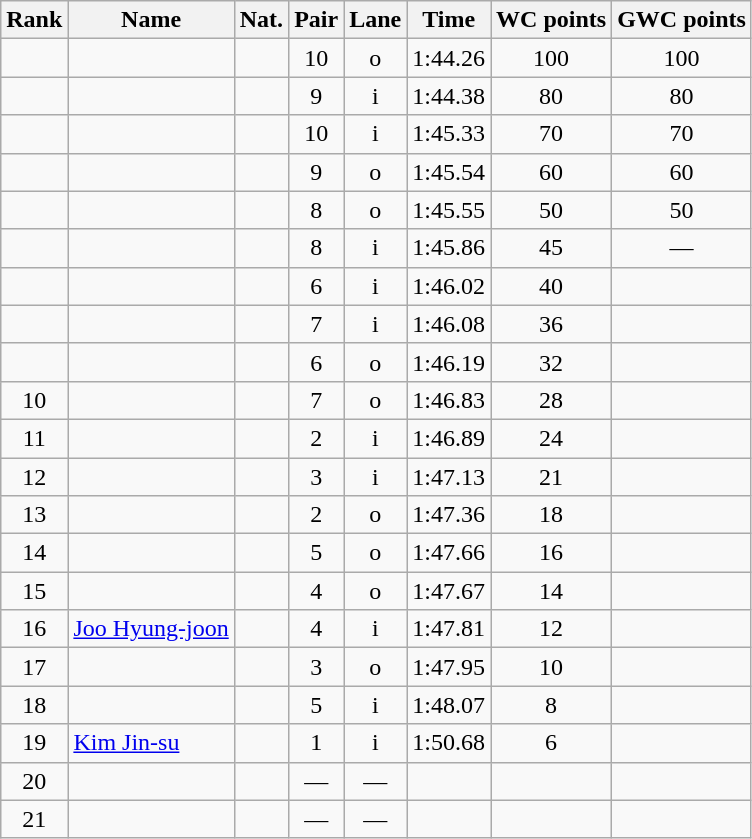<table class="wikitable sortable" style="text-align:center">
<tr>
<th>Rank</th>
<th>Name</th>
<th>Nat.</th>
<th>Pair</th>
<th>Lane</th>
<th>Time</th>
<th>WC points</th>
<th>GWC points</th>
</tr>
<tr>
<td></td>
<td align=left></td>
<td></td>
<td>10</td>
<td>o</td>
<td>1:44.26</td>
<td>100</td>
<td>100</td>
</tr>
<tr>
<td></td>
<td align=left></td>
<td></td>
<td>9</td>
<td>i</td>
<td>1:44.38</td>
<td>80</td>
<td>80</td>
</tr>
<tr>
<td></td>
<td align=left></td>
<td></td>
<td>10</td>
<td>i</td>
<td>1:45.33</td>
<td>70</td>
<td>70</td>
</tr>
<tr>
<td></td>
<td align=left></td>
<td></td>
<td>9</td>
<td>o</td>
<td>1:45.54</td>
<td>60</td>
<td>60</td>
</tr>
<tr>
<td></td>
<td align=left></td>
<td></td>
<td>8</td>
<td>o</td>
<td>1:45.55</td>
<td>50</td>
<td>50</td>
</tr>
<tr>
<td></td>
<td align=left></td>
<td></td>
<td>8</td>
<td>i</td>
<td>1:45.86</td>
<td>45</td>
<td>—</td>
</tr>
<tr>
<td></td>
<td align=left></td>
<td></td>
<td>6</td>
<td>i</td>
<td>1:46.02</td>
<td>40</td>
<td></td>
</tr>
<tr>
<td></td>
<td align=left></td>
<td></td>
<td>7</td>
<td>i</td>
<td>1:46.08</td>
<td>36</td>
<td></td>
</tr>
<tr>
<td></td>
<td align=left></td>
<td></td>
<td>6</td>
<td>o</td>
<td>1:46.19</td>
<td>32</td>
<td></td>
</tr>
<tr>
<td>10</td>
<td align=left></td>
<td></td>
<td>7</td>
<td>o</td>
<td>1:46.83</td>
<td>28</td>
<td></td>
</tr>
<tr>
<td>11</td>
<td align=left></td>
<td></td>
<td>2</td>
<td>i</td>
<td>1:46.89</td>
<td>24</td>
<td></td>
</tr>
<tr>
<td>12</td>
<td align=left></td>
<td></td>
<td>3</td>
<td>i</td>
<td>1:47.13</td>
<td>21</td>
<td></td>
</tr>
<tr>
<td>13</td>
<td align=left></td>
<td></td>
<td>2</td>
<td>o</td>
<td>1:47.36</td>
<td>18</td>
<td></td>
</tr>
<tr>
<td>14</td>
<td align=left></td>
<td></td>
<td>5</td>
<td>o</td>
<td>1:47.66</td>
<td>16</td>
<td></td>
</tr>
<tr>
<td>15</td>
<td align=left></td>
<td></td>
<td>4</td>
<td>o</td>
<td>1:47.67</td>
<td>14</td>
<td></td>
</tr>
<tr>
<td>16</td>
<td align=left><a href='#'>Joo Hyung-joon</a></td>
<td></td>
<td>4</td>
<td>i</td>
<td>1:47.81</td>
<td>12</td>
<td></td>
</tr>
<tr>
<td>17</td>
<td align=left></td>
<td></td>
<td>3</td>
<td>o</td>
<td>1:47.95</td>
<td>10</td>
<td></td>
</tr>
<tr>
<td>18</td>
<td align=left></td>
<td></td>
<td>5</td>
<td>i</td>
<td>1:48.07</td>
<td>8</td>
<td></td>
</tr>
<tr>
<td>19</td>
<td align=left><a href='#'>Kim Jin-su</a></td>
<td></td>
<td>1</td>
<td>i</td>
<td>1:50.68</td>
<td>6</td>
<td></td>
</tr>
<tr>
<td>20</td>
<td align=left></td>
<td></td>
<td>—</td>
<td>—</td>
<td></td>
<td></td>
<td></td>
</tr>
<tr>
<td>21</td>
<td align=left></td>
<td></td>
<td>—</td>
<td>—</td>
<td></td>
<td></td>
<td></td>
</tr>
</table>
